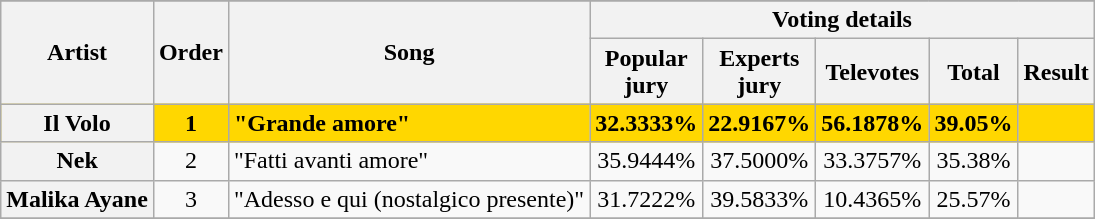<table class="wikitable plainrowheaders sortable" style="text-align:center;">
<tr>
</tr>
<tr>
<th rowspan="2">Artist</th>
<th rowspan="2">Order</th>
<th rowspan="2">Song</th>
<th colspan="5">Voting details</th>
</tr>
<tr>
<th>Popular<br>jury</th>
<th>Experts<br>jury</th>
<th>Televotes</th>
<th>Total</th>
<th>Result</th>
</tr>
<tr style="background: gold; font-weight: bold;">
<th scope="row">Il Volo</th>
<td>1</td>
<td style="text-align:left;">"Grande amore"</td>
<td>32.3333%</td>
<td>22.9167%</td>
<td>56.1878%</td>
<td>39.05%</td>
<td></td>
</tr>
<tr>
<th scope="row">Nek</th>
<td>2</td>
<td style="text-align:left;">"Fatti avanti amore"</td>
<td>35.9444%</td>
<td>37.5000%</td>
<td>33.3757%</td>
<td>35.38%</td>
<td></td>
</tr>
<tr>
<th scope="row">Malika Ayane</th>
<td>3</td>
<td style="text-align:left;">"Adesso e qui (nostalgico presente)"</td>
<td>31.7222%</td>
<td>39.5833%</td>
<td>10.4365%</td>
<td>25.57%</td>
<td></td>
</tr>
<tr>
</tr>
</table>
